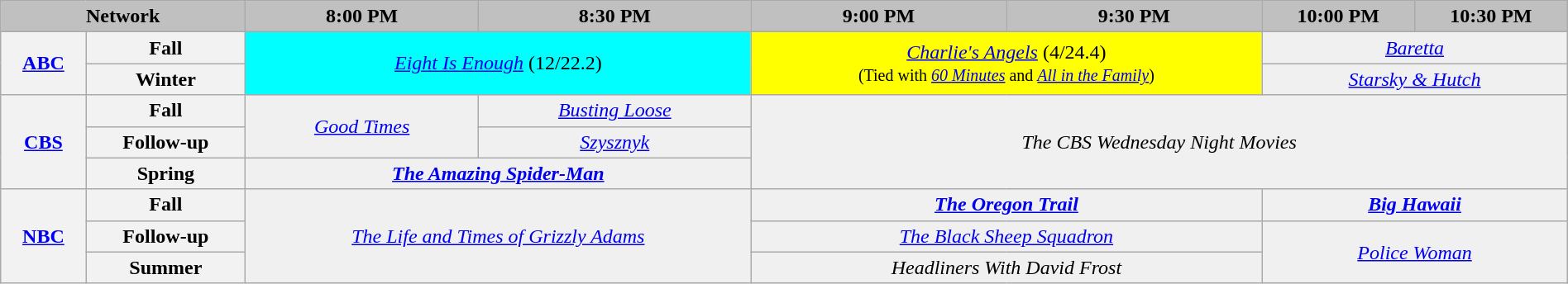<table class="wikitable plainrowheaders" style="width:100%; margin:auto; text-align:center;">
<tr>
<th colspan="2" style="background-color:#C0C0C0;text-align:center">Network</th>
<th style="background-color:#C0C0C0;text-align:center">8:00 PM</th>
<th style="background-color:#C0C0C0;text-align:center">8:30 PM</th>
<th style="background-color:#C0C0C0;text-align:center">9:00 PM</th>
<th style="background-color:#C0C0C0;text-align:center">9:30 PM</th>
<th style="background-color:#C0C0C0;text-align:center">10:00 PM</th>
<th style="background-color:#C0C0C0;text-align:center">10:30 PM</th>
</tr>
<tr>
<th rowspan="2" bgcolor="#C0C0C0"><a href='#'>ABC</a></th>
<th>Fall</th>
<td colspan="2" rowspan="2" bgcolor="#00FFFF"><em><a href='#'>Eight Is Enough</a></em> (12/22.2)</td>
<td colspan="2" rowspan="2" bgcolor="#FFFF00"><em><a href='#'>Charlie's Angels</a></em> (4/24.4)<br><small>(Tied with <em><a href='#'>60 Minutes</a></em> and <em><a href='#'>All in the Family</a></em>)</small></td>
<td bgcolor="#F0F0F0" colspan="2"><em><a href='#'>Baretta</a></em></td>
</tr>
<tr>
<th>Winter</th>
<td colspan="2" bgcolor="#F0F0F0"><em><a href='#'>Starsky & Hutch</a></em></td>
</tr>
<tr>
<th rowspan="3" bgcolor="#C0C0C0"><a href='#'>CBS</a></th>
<th>Fall</th>
<td bgcolor="#F0F0F0" rowspan="2"><em><a href='#'>Good Times</a></em></td>
<td bgcolor="#F0F0F0"><em><a href='#'>Busting Loose</a></em></td>
<td colspan="4" rowspan="3" bgcolor="#F0F0F0"><em>The CBS Wednesday Night Movies</em></td>
</tr>
<tr>
<th>Follow-up</th>
<td bgcolor="#F0F0F0"><em><a href='#'>Szysznyk</a></em></td>
</tr>
<tr>
<th>Spring</th>
<td colspan="2" bgcolor="#F0F0F0"><strong><em><a href='#'>The Amazing Spider-Man</a></em></strong></td>
</tr>
<tr>
<th bgcolor="#C0C0C0" rowspan="3"><a href='#'>NBC</a></th>
<th>Fall</th>
<td bgcolor="#F0F0F0" colspan="2" rowspan="3"><em><a href='#'>The Life and Times of Grizzly Adams</a></em></td>
<td bgcolor="#F0F0F0" colspan="2"><strong><em><a href='#'>The Oregon Trail</a></em></strong></td>
<td bgcolor="#F0F0F0" colspan="2"><strong><em><a href='#'>Big Hawaii</a></em></strong></td>
</tr>
<tr>
<th>Follow-up</th>
<td bgcolor="#F0F0F0" colspan="2"><em><a href='#'>The Black Sheep Squadron</a></em></td>
<td bgcolor="#F0F0F0" colspan="2" rowspan="2"><em><a href='#'>Police Woman</a></em></td>
</tr>
<tr>
<th>Summer</th>
<td bgcolor="#F0F0F0" colspan="2"><em>Headliners With David Frost</em></td>
</tr>
</table>
